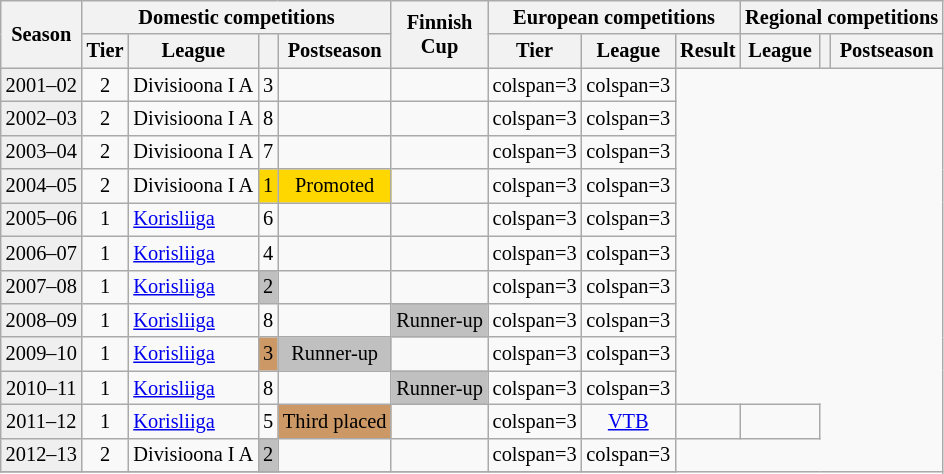<table class="wikitable" style="font-size:85%; text-align:center">
<tr bgcolor=>
<th rowspan=2>Season</th>
<th colspan=4>Domestic competitions</th>
<th rowspan=2>Finnish <br> Cup</th>
<th colspan=3>European competitions</th>
<th colspan=3>Regional competitions</th>
</tr>
<tr>
<th>Tier</th>
<th>League</th>
<th></th>
<th>Postseason</th>
<th>Tier</th>
<th>League</th>
<th>Result</th>
<th>League</th>
<th></th>
<th>Postseason</th>
</tr>
<tr>
<td style="background:#efefef;">2001–02</td>
<td>2</td>
<td align=left>Divisioona I A</td>
<td style="background:bronze;">3</td>
<td></td>
<td></td>
<td>colspan=3 </td>
<td>colspan=3 </td>
</tr>
<tr>
<td style="background:#efefef;">2002–03</td>
<td>2</td>
<td align=left>Divisioona I A</td>
<td>8</td>
<td></td>
<td></td>
<td>colspan=3 </td>
<td>colspan=3 </td>
</tr>
<tr>
<td style="background:#efefef;">2003–04</td>
<td>2</td>
<td align=left>Divisioona I A</td>
<td>7</td>
<td></td>
<td></td>
<td>colspan=3 </td>
<td>colspan=3 </td>
</tr>
<tr>
<td style="background:#efefef;">2004–05</td>
<td>2</td>
<td align=left>Divisioona I A</td>
<td style="background:gold">1</td>
<td style="background:gold">Promoted</td>
<td></td>
<td>colspan=3 </td>
<td>colspan=3 </td>
</tr>
<tr>
<td style="background:#efefef;">2005–06</td>
<td>1</td>
<td align=left><a href='#'>Korisliiga</a></td>
<td>6</td>
<td></td>
<td></td>
<td>colspan=3 </td>
<td>colspan=3 </td>
</tr>
<tr>
<td style="background:#efefef;">2006–07</td>
<td>1</td>
<td align=left><a href='#'>Korisliiga</a></td>
<td>4</td>
<td></td>
<td></td>
<td>colspan=3 </td>
<td>colspan=3 </td>
</tr>
<tr>
<td style="background:#efefef;">2007–08</td>
<td>1</td>
<td align=left><a href='#'>Korisliiga</a></td>
<td style="background:silver;">2</td>
<td></td>
<td></td>
<td>colspan=3 </td>
<td>colspan=3 </td>
</tr>
<tr>
<td style="background:#efefef;">2008–09</td>
<td>1</td>
<td align=left><a href='#'>Korisliiga</a></td>
<td>8</td>
<td></td>
<td style="background:silver;">Runner-up</td>
<td>colspan=3 </td>
<td>colspan=3 </td>
</tr>
<tr>
<td style="background:#efefef;">2009–10</td>
<td>1</td>
<td align=left><a href='#'>Korisliiga</a></td>
<td style="background:#cc9966;">3</td>
<td style="background:silver;">Runner-up</td>
<td></td>
<td>colspan=3 </td>
<td>colspan=3 </td>
</tr>
<tr>
<td style="background:#efefef;">2010–11</td>
<td>1</td>
<td align=left><a href='#'>Korisliiga</a></td>
<td>8</td>
<td></td>
<td style="background:silver;">Runner-up</td>
<td>colspan=3 </td>
<td>colspan=3 </td>
</tr>
<tr>
<td style="background:#efefef;">2011–12</td>
<td>1</td>
<td align=left><a href='#'>Korisliiga</a></td>
<td>5</td>
<td style="background:#cc9966;">Third placed</td>
<td></td>
<td>colspan=3 </td>
<td><a href='#'>VTB</a></td>
<td></td>
<td></td>
</tr>
<tr>
<td style="background:#efefef;">2012–13</td>
<td>2</td>
<td>Divisioona I A</td>
<td style="background:silver;">2</td>
<td></td>
<td></td>
<td>colspan=3 </td>
<td>colspan=3 </td>
</tr>
<tr>
</tr>
</table>
